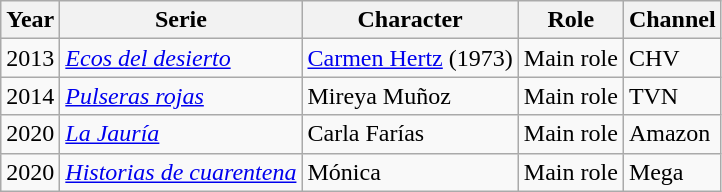<table class="wikitable">
<tr>
<th>Year</th>
<th>Serie</th>
<th>Character</th>
<th>Role</th>
<th>Channel</th>
</tr>
<tr>
<td>2013</td>
<td><em><a href='#'>Ecos del desierto</a></em></td>
<td><a href='#'>Carmen Hertz</a> (1973)</td>
<td>Main role</td>
<td>CHV</td>
</tr>
<tr>
<td>2014</td>
<td><em><a href='#'>Pulseras rojas</a></em></td>
<td>Mireya Muñoz</td>
<td>Main role</td>
<td>TVN</td>
</tr>
<tr>
<td>2020</td>
<td><em><a href='#'>La Jauría</a></em></td>
<td>Carla Farías</td>
<td>Main role</td>
<td>Amazon</td>
</tr>
<tr>
<td>2020</td>
<td><em><a href='#'>Historias de cuarentena</a></em></td>
<td>Mónica</td>
<td>Main role</td>
<td>Mega</td>
</tr>
</table>
